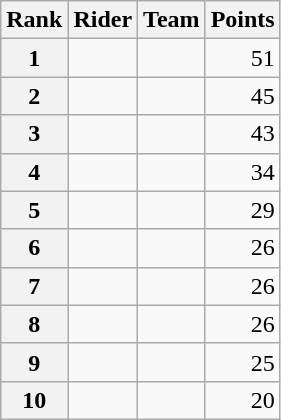<table class="wikitable" margin-bottom:0;">
<tr>
<th scope="col">Rank</th>
<th scope="col">Rider</th>
<th scope="col">Team</th>
<th scope="col">Points</th>
</tr>
<tr>
<th scope="row">1</th>
<td> </td>
<td></td>
<td align="right">51</td>
</tr>
<tr>
<th scope="row">2</th>
<td> </td>
<td></td>
<td align="right">45</td>
</tr>
<tr>
<th scope="row">3</th>
<td></td>
<td></td>
<td align="right">43</td>
</tr>
<tr>
<th scope="row">4</th>
<td></td>
<td></td>
<td align="right">34</td>
</tr>
<tr>
<th scope="row">5</th>
<td></td>
<td></td>
<td align="right">29</td>
</tr>
<tr>
<th scope="row">6</th>
<td></td>
<td></td>
<td align="right">26</td>
</tr>
<tr>
<th scope="row">7</th>
<td></td>
<td></td>
<td align="right">26</td>
</tr>
<tr>
<th scope="row">8</th>
<td></td>
<td></td>
<td align="right">26</td>
</tr>
<tr>
<th scope="row">9</th>
<td></td>
<td></td>
<td align="right">25</td>
</tr>
<tr>
<th scope="row">10</th>
<td></td>
<td></td>
<td align="right">20</td>
</tr>
</table>
